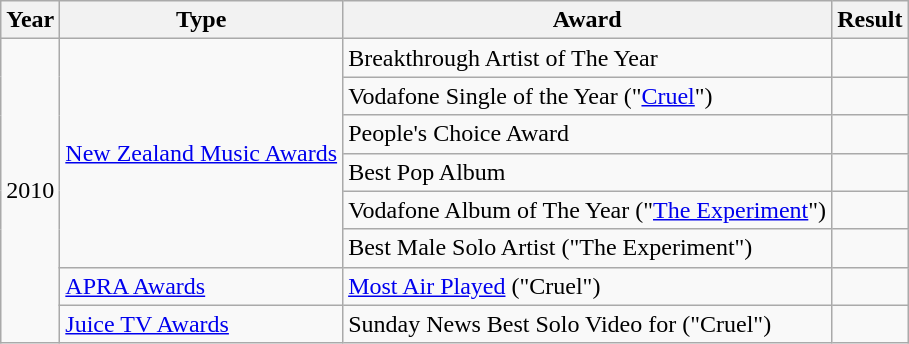<table class="wikitable">
<tr>
<th>Year</th>
<th>Type</th>
<th>Award</th>
<th>Result</th>
</tr>
<tr>
<td rowspan="8">2010</td>
<td rowspan="6"><a href='#'>New Zealand Music Awards</a></td>
<td>Breakthrough Artist of The Year</td>
<td></td>
</tr>
<tr>
<td>Vodafone Single of the Year ("<a href='#'>Cruel</a>")</td>
<td></td>
</tr>
<tr>
<td>People's Choice Award</td>
<td></td>
</tr>
<tr>
<td>Best Pop Album</td>
<td></td>
</tr>
<tr>
<td>Vodafone Album of The Year ("<a href='#'>The Experiment</a>")</td>
<td></td>
</tr>
<tr>
<td>Best Male Solo Artist ("The Experiment")</td>
<td></td>
</tr>
<tr>
<td><a href='#'>APRA Awards</a></td>
<td><a href='#'>Most Air Played</a> ("Cruel")</td>
<td></td>
</tr>
<tr>
<td><a href='#'>Juice TV Awards</a></td>
<td>Sunday News Best Solo Video for ("Cruel")</td>
<td></td>
</tr>
</table>
